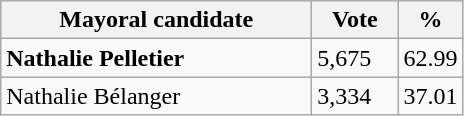<table class="wikitable">
<tr>
<th bgcolor="#DDDDFF" width="200px">Mayoral candidate</th>
<th bgcolor="#DDDDFF" width="50px">Vote</th>
<th bgcolor="#DDDDFF" width="30px">%</th>
</tr>
<tr>
<td><strong>Nathalie Pelletier</strong></td>
<td>5,675</td>
<td>62.99</td>
</tr>
<tr>
<td>Nathalie Bélanger</td>
<td>3,334</td>
<td>37.01</td>
</tr>
</table>
